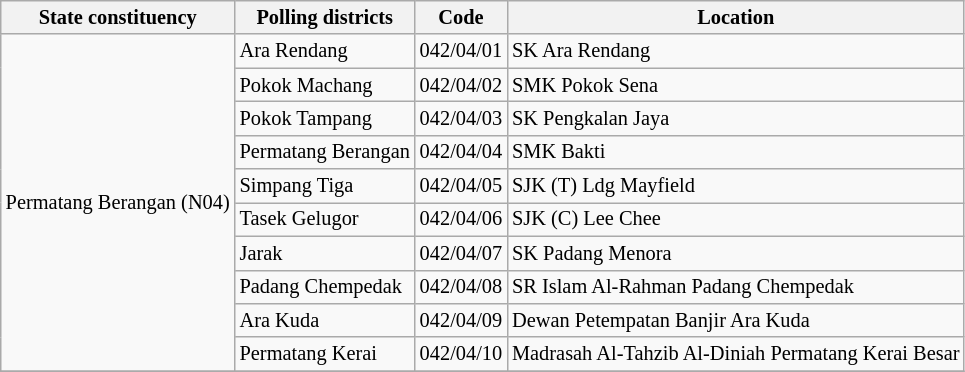<table class="wikitable sortable mw-collapsible" style="white-space:nowrap;font-size:85%">
<tr>
<th>State constituency</th>
<th>Polling districts</th>
<th>Code</th>
<th>Location</th>
</tr>
<tr>
<td rowspan="10">Permatang Berangan (N04)</td>
<td>Ara Rendang</td>
<td>042/04/01</td>
<td>SK Ara Rendang</td>
</tr>
<tr>
<td>Pokok Machang</td>
<td>042/04/02</td>
<td>SMK Pokok Sena</td>
</tr>
<tr>
<td>Pokok Tampang</td>
<td>042/04/03</td>
<td>SK Pengkalan Jaya</td>
</tr>
<tr>
<td>Permatang Berangan</td>
<td>042/04/04</td>
<td>SMK Bakti</td>
</tr>
<tr>
<td>Simpang Tiga</td>
<td>042/04/05</td>
<td>SJK (T) Ldg Mayfield</td>
</tr>
<tr>
<td>Tasek Gelugor</td>
<td>042/04/06</td>
<td>SJK (C) Lee Chee</td>
</tr>
<tr>
<td>Jarak</td>
<td>042/04/07</td>
<td>SK Padang Menora</td>
</tr>
<tr>
<td>Padang Chempedak</td>
<td>042/04/08</td>
<td>SR Islam Al-Rahman Padang Chempedak</td>
</tr>
<tr>
<td>Ara Kuda</td>
<td>042/04/09</td>
<td>Dewan Petempatan Banjir Ara Kuda</td>
</tr>
<tr>
<td>Permatang Kerai</td>
<td>042/04/10</td>
<td>Madrasah Al-Tahzib Al-Diniah Permatang Kerai Besar</td>
</tr>
<tr>
</tr>
</table>
